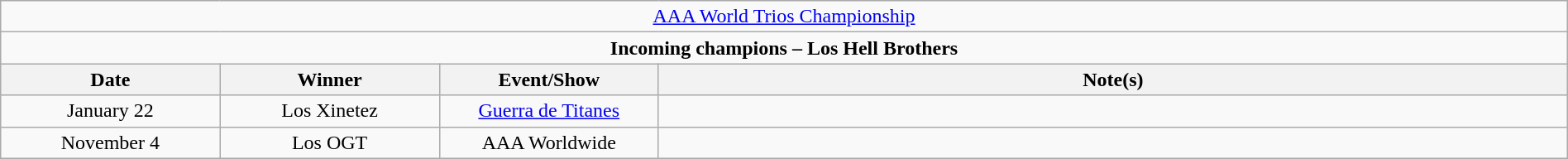<table class="wikitable" style="text-align:center; width:100%;">
<tr>
<td colspan="5"><a href='#'>AAA World Trios Championship</a></td>
</tr>
<tr>
<td colspan="5"><strong>Incoming champions – Los Hell Brothers </strong></td>
</tr>
<tr>
<th width="14%">Date</th>
<th width="14%">Winner</th>
<th width="14%">Event/Show</th>
<th width="58%">Note(s)</th>
</tr>
<tr>
<td>January 22</td>
<td>Los Xinetez<br></td>
<td><a href='#'>Guerra de Titanes</a></td>
<td align="left"></td>
</tr>
<tr>
<td>November 4</td>
<td>Los OGT<br></td>
<td>AAA Worldwide</td>
<td align="left"></td>
</tr>
</table>
